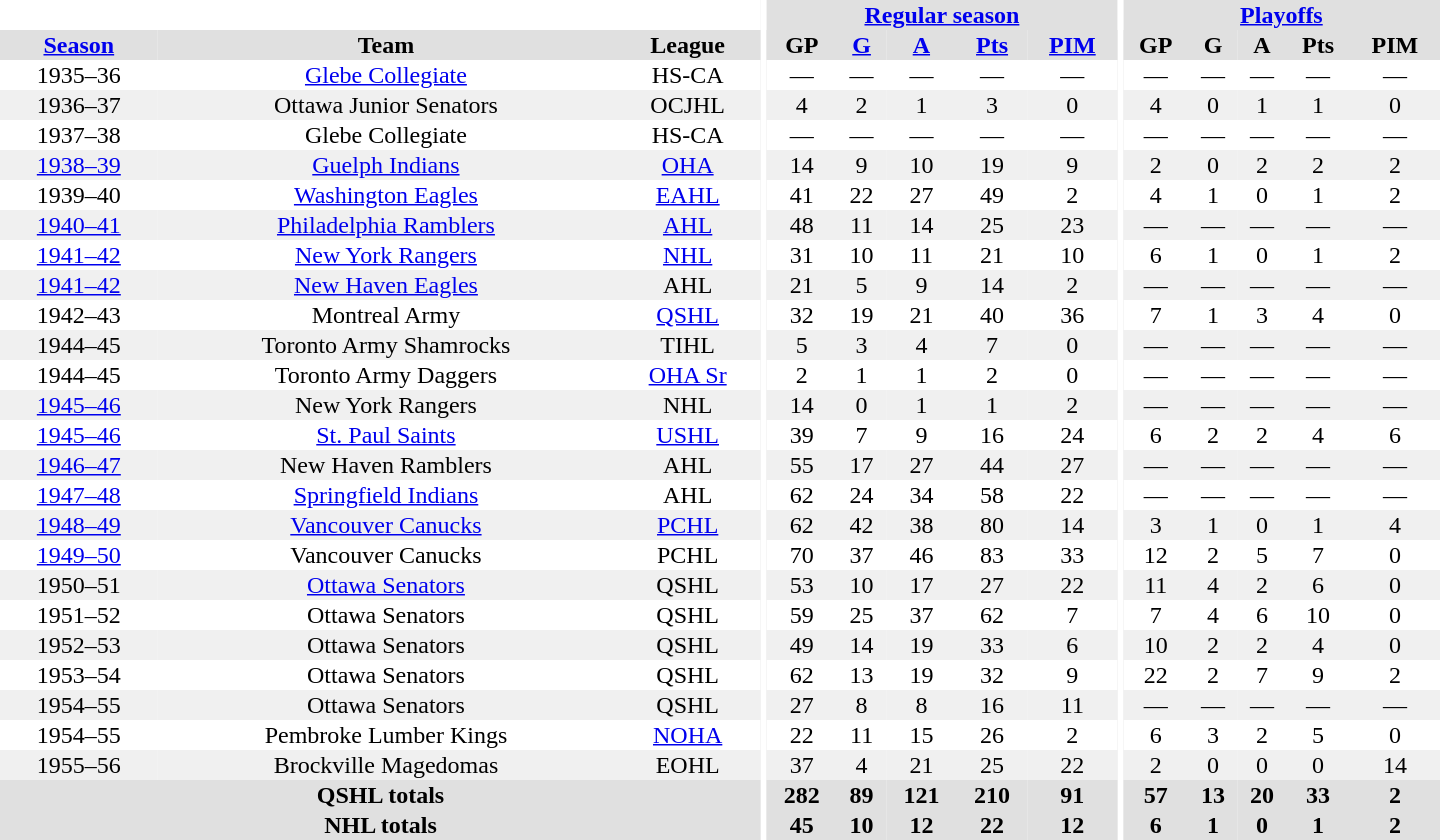<table border="0" cellpadding="1" cellspacing="0" style="text-align:center; width:60em">
<tr bgcolor="#e0e0e0">
<th colspan="3" bgcolor="#ffffff"></th>
<th rowspan="100" bgcolor="#ffffff"></th>
<th colspan="5"><a href='#'>Regular season</a></th>
<th rowspan="100" bgcolor="#ffffff"></th>
<th colspan="5"><a href='#'>Playoffs</a></th>
</tr>
<tr bgcolor="#e0e0e0">
<th><a href='#'>Season</a></th>
<th>Team</th>
<th>League</th>
<th>GP</th>
<th><a href='#'>G</a></th>
<th><a href='#'>A</a></th>
<th><a href='#'>Pts</a></th>
<th><a href='#'>PIM</a></th>
<th>GP</th>
<th>G</th>
<th>A</th>
<th>Pts</th>
<th>PIM</th>
</tr>
<tr>
<td>1935–36</td>
<td><a href='#'>Glebe Collegiate</a></td>
<td>HS-CA</td>
<td>—</td>
<td>—</td>
<td>—</td>
<td>—</td>
<td>—</td>
<td>—</td>
<td>—</td>
<td>—</td>
<td>—</td>
<td>—</td>
</tr>
<tr bgcolor="#f0f0f0">
<td>1936–37</td>
<td>Ottawa Junior Senators</td>
<td>OCJHL</td>
<td>4</td>
<td>2</td>
<td>1</td>
<td>3</td>
<td>0</td>
<td>4</td>
<td>0</td>
<td>1</td>
<td>1</td>
<td>0</td>
</tr>
<tr>
<td>1937–38</td>
<td>Glebe Collegiate</td>
<td>HS-CA</td>
<td>—</td>
<td>—</td>
<td>—</td>
<td>—</td>
<td>—</td>
<td>—</td>
<td>—</td>
<td>—</td>
<td>—</td>
<td>—</td>
</tr>
<tr bgcolor="#f0f0f0">
<td><a href='#'>1938–39</a></td>
<td><a href='#'>Guelph Indians</a></td>
<td><a href='#'>OHA</a></td>
<td>14</td>
<td>9</td>
<td>10</td>
<td>19</td>
<td>9</td>
<td>2</td>
<td>0</td>
<td>2</td>
<td>2</td>
<td>2</td>
</tr>
<tr>
<td>1939–40</td>
<td><a href='#'>Washington Eagles</a></td>
<td><a href='#'>EAHL</a></td>
<td>41</td>
<td>22</td>
<td>27</td>
<td>49</td>
<td>2</td>
<td>4</td>
<td>1</td>
<td>0</td>
<td>1</td>
<td>2</td>
</tr>
<tr bgcolor="#f0f0f0">
<td><a href='#'>1940–41</a></td>
<td><a href='#'>Philadelphia Ramblers</a></td>
<td><a href='#'>AHL</a></td>
<td>48</td>
<td>11</td>
<td>14</td>
<td>25</td>
<td>23</td>
<td>—</td>
<td>—</td>
<td>—</td>
<td>—</td>
<td>—</td>
</tr>
<tr>
<td><a href='#'>1941–42</a></td>
<td><a href='#'>New York Rangers</a></td>
<td><a href='#'>NHL</a></td>
<td>31</td>
<td>10</td>
<td>11</td>
<td>21</td>
<td>10</td>
<td>6</td>
<td>1</td>
<td>0</td>
<td>1</td>
<td>2</td>
</tr>
<tr bgcolor="#f0f0f0">
<td><a href='#'>1941–42</a></td>
<td><a href='#'>New Haven Eagles</a></td>
<td>AHL</td>
<td>21</td>
<td>5</td>
<td>9</td>
<td>14</td>
<td>2</td>
<td>—</td>
<td>—</td>
<td>—</td>
<td>—</td>
<td>—</td>
</tr>
<tr>
<td>1942–43</td>
<td>Montreal Army</td>
<td><a href='#'>QSHL</a></td>
<td>32</td>
<td>19</td>
<td>21</td>
<td>40</td>
<td>36</td>
<td>7</td>
<td>1</td>
<td>3</td>
<td>4</td>
<td>0</td>
</tr>
<tr bgcolor="#f0f0f0">
<td>1944–45</td>
<td>Toronto Army Shamrocks</td>
<td>TIHL</td>
<td>5</td>
<td>3</td>
<td>4</td>
<td>7</td>
<td>0</td>
<td>—</td>
<td>—</td>
<td>—</td>
<td>—</td>
<td>—</td>
</tr>
<tr>
<td>1944–45</td>
<td>Toronto Army Daggers</td>
<td><a href='#'>OHA Sr</a></td>
<td>2</td>
<td>1</td>
<td>1</td>
<td>2</td>
<td>0</td>
<td>—</td>
<td>—</td>
<td>—</td>
<td>—</td>
<td>—</td>
</tr>
<tr bgcolor="#f0f0f0">
<td><a href='#'>1945–46</a></td>
<td>New York Rangers</td>
<td>NHL</td>
<td>14</td>
<td>0</td>
<td>1</td>
<td>1</td>
<td>2</td>
<td>—</td>
<td>—</td>
<td>—</td>
<td>—</td>
<td>—</td>
</tr>
<tr>
<td><a href='#'>1945–46</a></td>
<td><a href='#'>St. Paul Saints</a></td>
<td><a href='#'>USHL</a></td>
<td>39</td>
<td>7</td>
<td>9</td>
<td>16</td>
<td>24</td>
<td>6</td>
<td>2</td>
<td>2</td>
<td>4</td>
<td>6</td>
</tr>
<tr bgcolor="#f0f0f0">
<td><a href='#'>1946–47</a></td>
<td>New Haven Ramblers</td>
<td>AHL</td>
<td>55</td>
<td>17</td>
<td>27</td>
<td>44</td>
<td>27</td>
<td>—</td>
<td>—</td>
<td>—</td>
<td>—</td>
<td>—</td>
</tr>
<tr>
<td><a href='#'>1947–48</a></td>
<td><a href='#'>Springfield Indians</a></td>
<td>AHL</td>
<td>62</td>
<td>24</td>
<td>34</td>
<td>58</td>
<td>22</td>
<td>—</td>
<td>—</td>
<td>—</td>
<td>—</td>
<td>—</td>
</tr>
<tr bgcolor="#f0f0f0">
<td><a href='#'>1948–49</a></td>
<td><a href='#'>Vancouver Canucks</a></td>
<td><a href='#'>PCHL</a></td>
<td>62</td>
<td>42</td>
<td>38</td>
<td>80</td>
<td>14</td>
<td>3</td>
<td>1</td>
<td>0</td>
<td>1</td>
<td>4</td>
</tr>
<tr>
<td><a href='#'>1949–50</a></td>
<td>Vancouver Canucks</td>
<td>PCHL</td>
<td>70</td>
<td>37</td>
<td>46</td>
<td>83</td>
<td>33</td>
<td>12</td>
<td>2</td>
<td>5</td>
<td>7</td>
<td>0</td>
</tr>
<tr bgcolor="#f0f0f0">
<td>1950–51</td>
<td><a href='#'>Ottawa Senators</a></td>
<td>QSHL</td>
<td>53</td>
<td>10</td>
<td>17</td>
<td>27</td>
<td>22</td>
<td>11</td>
<td>4</td>
<td>2</td>
<td>6</td>
<td>0</td>
</tr>
<tr>
<td>1951–52</td>
<td>Ottawa Senators</td>
<td>QSHL</td>
<td>59</td>
<td>25</td>
<td>37</td>
<td>62</td>
<td>7</td>
<td>7</td>
<td>4</td>
<td>6</td>
<td>10</td>
<td>0</td>
</tr>
<tr bgcolor="#f0f0f0">
<td>1952–53</td>
<td>Ottawa Senators</td>
<td>QSHL</td>
<td>49</td>
<td>14</td>
<td>19</td>
<td>33</td>
<td>6</td>
<td>10</td>
<td>2</td>
<td>2</td>
<td>4</td>
<td>0</td>
</tr>
<tr>
<td>1953–54</td>
<td>Ottawa Senators</td>
<td>QSHL</td>
<td>62</td>
<td>13</td>
<td>19</td>
<td>32</td>
<td>9</td>
<td>22</td>
<td>2</td>
<td>7</td>
<td>9</td>
<td>2</td>
</tr>
<tr bgcolor="#f0f0f0">
<td>1954–55</td>
<td>Ottawa Senators</td>
<td>QSHL</td>
<td>27</td>
<td>8</td>
<td>8</td>
<td>16</td>
<td>11</td>
<td>—</td>
<td>—</td>
<td>—</td>
<td>—</td>
<td>—</td>
</tr>
<tr>
<td>1954–55</td>
<td>Pembroke Lumber Kings</td>
<td><a href='#'>NOHA</a></td>
<td>22</td>
<td>11</td>
<td>15</td>
<td>26</td>
<td>2</td>
<td>6</td>
<td>3</td>
<td>2</td>
<td>5</td>
<td>0</td>
</tr>
<tr bgcolor="#f0f0f0">
<td>1955–56</td>
<td>Brockville Magedomas</td>
<td>EOHL</td>
<td>37</td>
<td>4</td>
<td>21</td>
<td>25</td>
<td>22</td>
<td>2</td>
<td>0</td>
<td>0</td>
<td>0</td>
<td>14</td>
</tr>
<tr bgcolor="#e0e0e0">
<th colspan="3">QSHL totals</th>
<th>282</th>
<th>89</th>
<th>121</th>
<th>210</th>
<th>91</th>
<th>57</th>
<th>13</th>
<th>20</th>
<th>33</th>
<th>2</th>
</tr>
<tr bgcolor="#e0e0e0">
<th colspan="3">NHL totals</th>
<th>45</th>
<th>10</th>
<th>12</th>
<th>22</th>
<th>12</th>
<th>6</th>
<th>1</th>
<th>0</th>
<th>1</th>
<th>2</th>
</tr>
</table>
